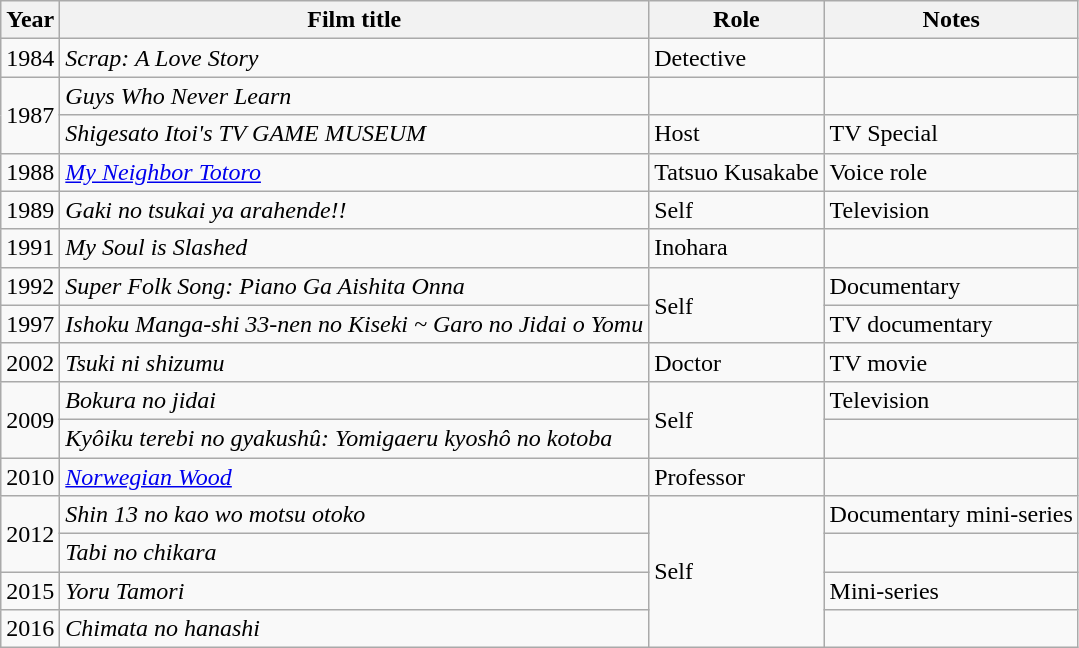<table class="wikitable">
<tr>
<th>Year</th>
<th>Film title</th>
<th>Role</th>
<th>Notes</th>
</tr>
<tr>
<td>1984</td>
<td><em>Scrap: A Love Story</em></td>
<td>Detective</td>
<td></td>
</tr>
<tr>
<td rowspan=2>1987</td>
<td><em>Guys Who Never Learn</em></td>
<td></td>
<td></td>
</tr>
<tr>
<td><em>Shigesato Itoi's TV GAME MUSEUM</em></td>
<td>Host</td>
<td>TV Special</td>
</tr>
<tr>
<td>1988</td>
<td><em><a href='#'>My Neighbor Totoro</a></em></td>
<td>Tatsuo Kusakabe</td>
<td>Voice role</td>
</tr>
<tr>
<td>1989</td>
<td><em>Gaki no tsukai ya arahende!!</em></td>
<td>Self</td>
<td>Television</td>
</tr>
<tr>
<td>1991</td>
<td><em>My Soul is Slashed</em></td>
<td>Inohara</td>
<td></td>
</tr>
<tr>
<td>1992</td>
<td><em>Super Folk Song: Piano Ga Aishita Onna</em></td>
<td rowspan=2>Self</td>
<td>Documentary</td>
</tr>
<tr>
<td>1997</td>
<td><em>Ishoku Manga-shi 33-nen no Kiseki ~ Garo no Jidai o Yomu</em></td>
<td>TV documentary</td>
</tr>
<tr>
<td>2002</td>
<td><em>Tsuki ni shizumu</em></td>
<td>Doctor</td>
<td>TV movie</td>
</tr>
<tr>
<td rowspan=2>2009</td>
<td><em>Bokura no jidai</em></td>
<td rowspan=2>Self</td>
<td>Television</td>
</tr>
<tr>
<td><em>Kyôiku terebi no gyakushû: Yomigaeru kyoshô no kotoba</em></td>
<td></td>
</tr>
<tr>
<td>2010</td>
<td><em><a href='#'>Norwegian Wood</a></em></td>
<td>Professor</td>
<td></td>
</tr>
<tr>
<td rowspan=2>2012</td>
<td><em>Shin 13 no kao wo motsu otoko</em></td>
<td rowspan=4>Self</td>
<td>Documentary mini-series</td>
</tr>
<tr>
<td><em>Tabi no chikara</em></td>
<td></td>
</tr>
<tr>
<td>2015</td>
<td><em>Yoru Tamori</em></td>
<td>Mini-series</td>
</tr>
<tr>
<td>2016</td>
<td><em>Chimata no hanashi</em></td>
<td></td>
</tr>
</table>
